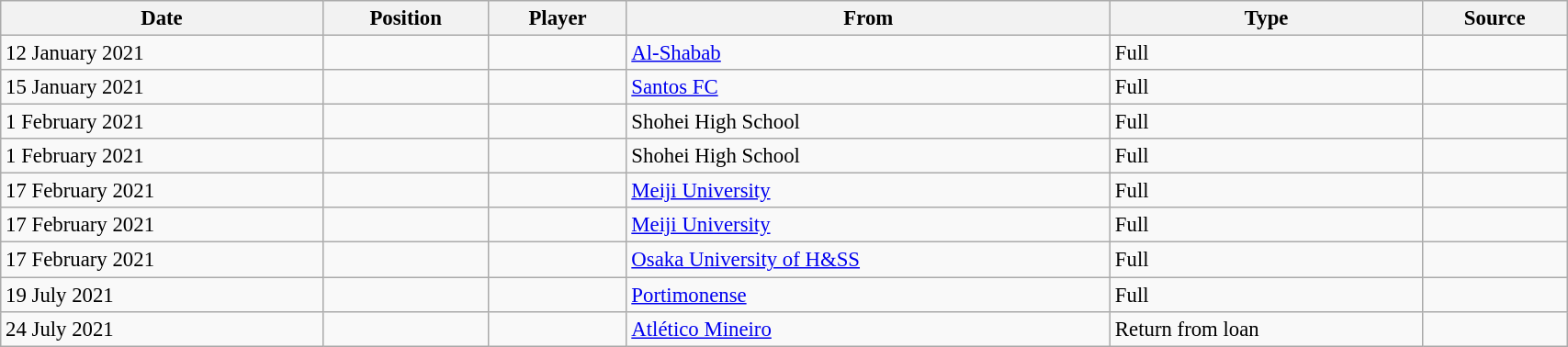<table class="wikitable sortable" style="width:90%; text-align:center; font-size:95%; text-align:left;">
<tr>
<th>Date</th>
<th>Position</th>
<th>Player</th>
<th>From</th>
<th>Type</th>
<th>Source</th>
</tr>
<tr>
<td>12 January 2021</td>
<td></td>
<td></td>
<td> <a href='#'>Al-Shabab</a></td>
<td>Full</td>
<td></td>
</tr>
<tr>
<td>15 January 2021</td>
<td></td>
<td></td>
<td> <a href='#'>Santos FC</a></td>
<td>Full</td>
<td></td>
</tr>
<tr>
<td>1 February 2021</td>
<td></td>
<td></td>
<td> Shohei High School</td>
<td>Full</td>
<td></td>
</tr>
<tr>
<td>1 February 2021</td>
<td></td>
<td></td>
<td> Shohei High School</td>
<td>Full</td>
<td></td>
</tr>
<tr>
<td>17 February 2021</td>
<td></td>
<td></td>
<td> <a href='#'>Meiji University</a></td>
<td>Full</td>
<td></td>
</tr>
<tr>
<td>17 February 2021</td>
<td></td>
<td></td>
<td> <a href='#'>Meiji University</a></td>
<td>Full</td>
<td></td>
</tr>
<tr>
<td>17 February 2021</td>
<td></td>
<td></td>
<td> <a href='#'>Osaka University of H&SS</a></td>
<td>Full</td>
<td></td>
</tr>
<tr>
<td>19 July 2021</td>
<td></td>
<td></td>
<td> <a href='#'>Portimonense</a></td>
<td>Full</td>
<td></td>
</tr>
<tr>
<td>24 July 2021</td>
<td></td>
<td></td>
<td> <a href='#'>Atlético Mineiro</a></td>
<td>Return from loan</td>
<td></td>
</tr>
</table>
